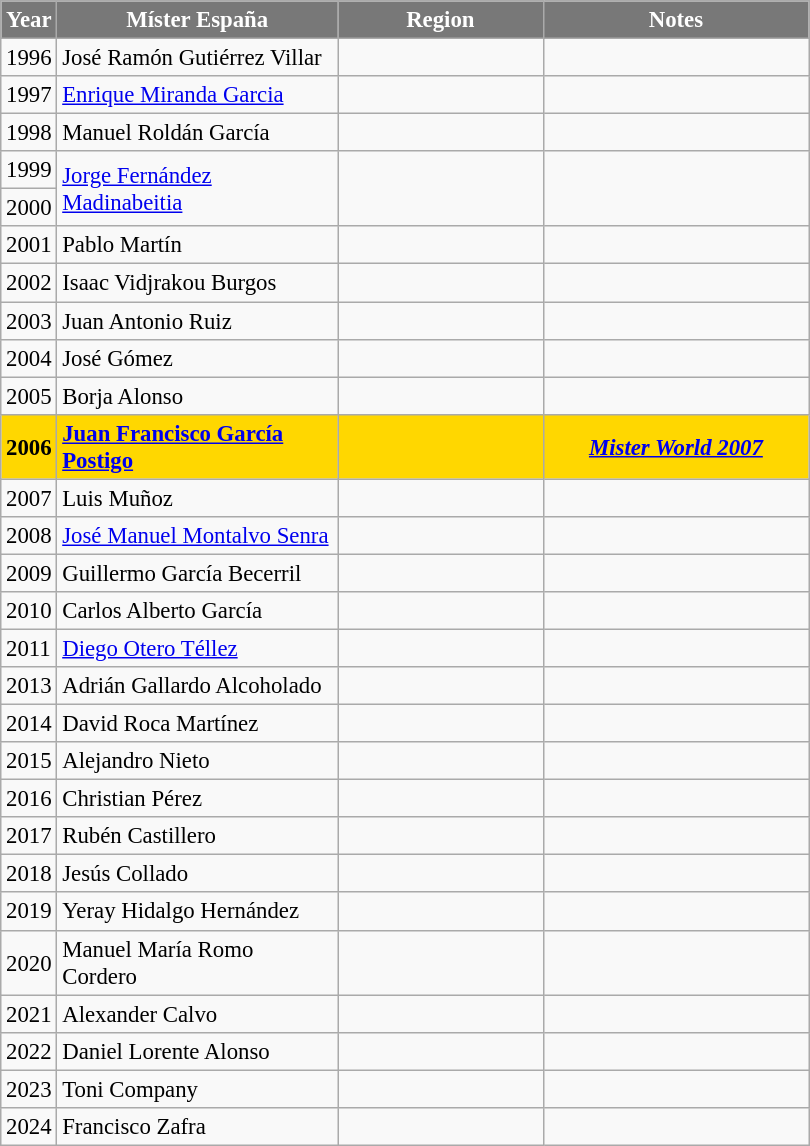<table class="wikitable sortable" style="font-size: 95%;">
<tr>
<th width="30" style="background-color:#787878;color:#FFFFFF;">Year</th>
<th width="180" style="background-color:#787878;color:#FFFFFF;">Míster España</th>
<th width="130" style="background-color:#787878;color:#FFFFFF;">Region</th>
<th width="170" style="background-color:#787878;color:#FFFFFF;">Notes</th>
</tr>
<tr>
<td>1996</td>
<td>José Ramón Gutiérrez Villar</td>
<td></td>
<td></td>
</tr>
<tr>
<td>1997</td>
<td><a href='#'>Enrique Miranda Garcia</a></td>
<td></td>
<td></td>
</tr>
<tr>
<td>1998</td>
<td>Manuel Roldán García</td>
<td></td>
<td></td>
</tr>
<tr>
<td>1999</td>
<td rowspan="2"><a href='#'>Jorge Fernández Madinabeitia</a></td>
<td rowspan="2"></td>
</tr>
<tr>
<td>2000</td>
</tr>
<tr>
<td>2001</td>
<td>Pablo Martín</td>
<td></td>
<td></td>
</tr>
<tr>
<td>2002</td>
<td>Isaac Vidjrakou Burgos</td>
<td></td>
<td></td>
</tr>
<tr>
<td>2003</td>
<td>Juan Antonio Ruiz</td>
<td></td>
<td></td>
</tr>
<tr>
<td>2004</td>
<td>José Gómez</td>
<td></td>
<td></td>
</tr>
<tr>
<td>2005</td>
<td>Borja Alonso</td>
<td></td>
<td></td>
</tr>
<tr style="background-color:GOLD; font-weight: bold">
<td>2006</td>
<td><a href='#'>Juan Francisco García Postigo</a></td>
<td></td>
<td align="center"><strong><em><a href='#'>Mister World 2007</a></em></strong></td>
</tr>
<tr>
<td>2007</td>
<td>Luis Muñoz</td>
<td></td>
<td></td>
</tr>
<tr>
<td>2008</td>
<td><a href='#'>José Manuel Montalvo Senra</a></td>
<td></td>
<td></td>
</tr>
<tr>
<td>2009</td>
<td>Guillermo García Becerril</td>
<td></td>
<td></td>
</tr>
<tr>
<td>2010</td>
<td>Carlos Alberto García</td>
<td></td>
<td></td>
</tr>
<tr>
<td>2011</td>
<td><a href='#'>Diego Otero Téllez</a></td>
<td></td>
<td></td>
</tr>
<tr>
<td>2013</td>
<td>Adrián Gallardo Alcoholado</td>
<td></td>
<td></td>
</tr>
<tr>
<td>2014</td>
<td>David Roca Martínez</td>
<td></td>
<td></td>
</tr>
<tr>
<td>2015</td>
<td>Alejandro Nieto</td>
<td></td>
<td></td>
</tr>
<tr>
<td>2016</td>
<td>Christian Pérez</td>
<td></td>
<td></td>
</tr>
<tr>
<td>2017</td>
<td>Rubén Castillero</td>
<td></td>
<td></td>
</tr>
<tr>
<td>2018</td>
<td>Jesús Collado</td>
<td></td>
<td></td>
</tr>
<tr>
<td>2019</td>
<td>Yeray Hidalgo Hernández</td>
<td></td>
<td></td>
</tr>
<tr>
<td>2020</td>
<td>Manuel María Romo Cordero</td>
<td></td>
<td></td>
</tr>
<tr>
<td>2021</td>
<td>Alexander Calvo</td>
<td></td>
<td></td>
</tr>
<tr>
<td>2022</td>
<td>Daniel Lorente Alonso</td>
<td></td>
<td></td>
</tr>
<tr>
<td>2023</td>
<td>Toni Company</td>
<td></td>
<td></td>
</tr>
<tr>
<td>2024</td>
<td>Francisco Zafra</td>
<td></td>
<td></td>
</tr>
</table>
